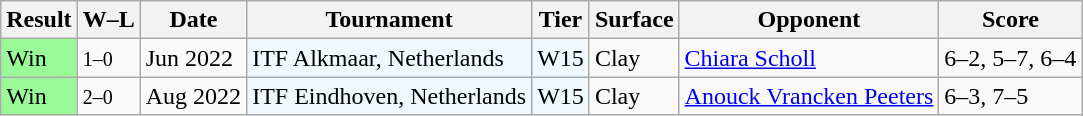<table class="sortable wikitable">
<tr>
<th>Result</th>
<th class="unsortable">W–L</th>
<th>Date</th>
<th>Tournament</th>
<th>Tier</th>
<th>Surface</th>
<th>Opponent</th>
<th class="unsortable">Score</th>
</tr>
<tr>
<td style="background:#98fb98;">Win</td>
<td><small>1–0</small></td>
<td>Jun 2022</td>
<td style="background:#f0f8ff;">ITF Alkmaar, Netherlands</td>
<td style="background:#f0f8ff;">W15</td>
<td>Clay</td>
<td> <a href='#'>Chiara Scholl</a></td>
<td>6–2, 5–7, 6–4</td>
</tr>
<tr>
<td style="background:#98fb98;">Win</td>
<td><small>2–0</small></td>
<td>Aug 2022</td>
<td style="background:#f0f8ff;">ITF Eindhoven, Netherlands</td>
<td style="background:#f0f8ff;">W15</td>
<td>Clay</td>
<td> <a href='#'>Anouck Vrancken Peeters</a></td>
<td>6–3, 7–5</td>
</tr>
</table>
